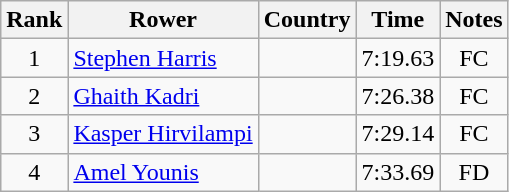<table class="wikitable" style="text-align:center">
<tr>
<th>Rank</th>
<th>Rower</th>
<th>Country</th>
<th>Time</th>
<th>Notes</th>
</tr>
<tr>
<td>1</td>
<td align="left"><a href='#'>Stephen Harris</a></td>
<td align="left"></td>
<td>7:19.63</td>
<td>FC</td>
</tr>
<tr>
<td>2</td>
<td align="left"><a href='#'>Ghaith Kadri</a></td>
<td align="left"></td>
<td>7:26.38</td>
<td>FC</td>
</tr>
<tr>
<td>3</td>
<td align="left"><a href='#'>Kasper Hirvilampi</a></td>
<td align="left"></td>
<td>7:29.14</td>
<td>FC</td>
</tr>
<tr>
<td>4</td>
<td align="left"><a href='#'>Amel Younis</a></td>
<td align="left"></td>
<td>7:33.69</td>
<td>FD</td>
</tr>
</table>
